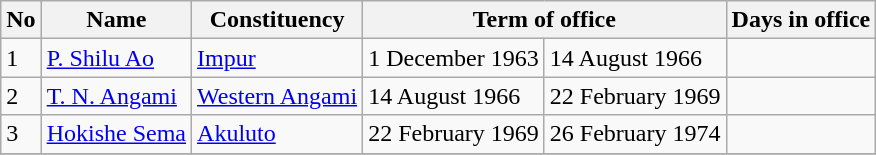<table class="wikitable sortable">
<tr>
<th>No</th>
<th>Name</th>
<th>Constituency</th>
<th colspan=2>Term of office</th>
<th>Days in office</th>
</tr>
<tr>
<td>1</td>
<td><a href='#'>P. Shilu Ao</a></td>
<td><a href='#'>Impur</a></td>
<td>1 December 1963</td>
<td>14 August 1966</td>
<td></td>
</tr>
<tr>
<td>2</td>
<td><a href='#'>T. N. Angami</a></td>
<td><a href='#'>Western Angami</a></td>
<td>14 August 1966</td>
<td>22 February 1969</td>
<td></td>
</tr>
<tr>
<td>3</td>
<td><a href='#'>Hokishe Sema</a></td>
<td><a href='#'>Akuluto</a></td>
<td>22 February 1969</td>
<td>26 February 1974</td>
<td></td>
</tr>
<tr>
</tr>
</table>
